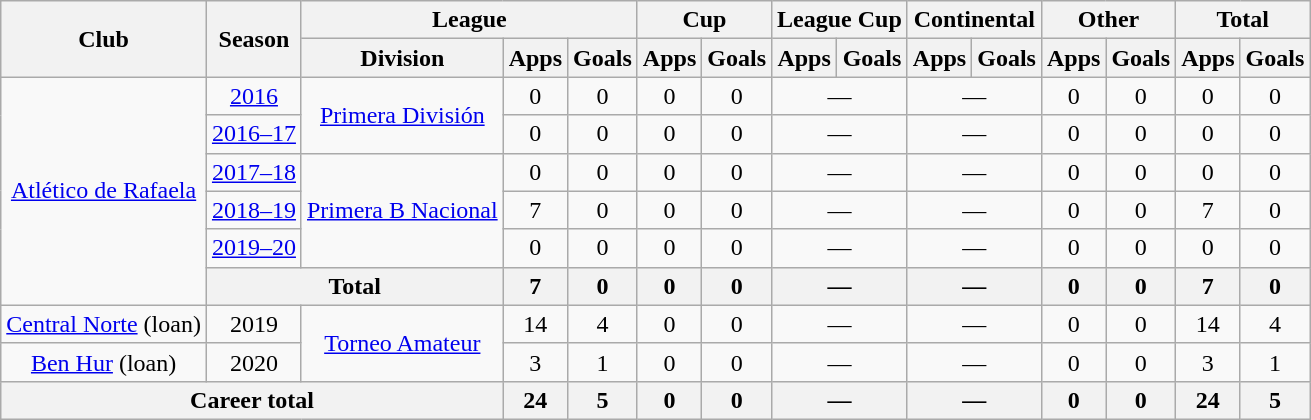<table class="wikitable" style="text-align:center">
<tr>
<th rowspan="2">Club</th>
<th rowspan="2">Season</th>
<th colspan="3">League</th>
<th colspan="2">Cup</th>
<th colspan="2">League Cup</th>
<th colspan="2">Continental</th>
<th colspan="2">Other</th>
<th colspan="2">Total</th>
</tr>
<tr>
<th>Division</th>
<th>Apps</th>
<th>Goals</th>
<th>Apps</th>
<th>Goals</th>
<th>Apps</th>
<th>Goals</th>
<th>Apps</th>
<th>Goals</th>
<th>Apps</th>
<th>Goals</th>
<th>Apps</th>
<th>Goals</th>
</tr>
<tr>
<td rowspan="6"><a href='#'>Atlético de Rafaela</a></td>
<td><a href='#'>2016</a></td>
<td rowspan="2"><a href='#'>Primera División</a></td>
<td>0</td>
<td>0</td>
<td>0</td>
<td>0</td>
<td colspan="2">—</td>
<td colspan="2">—</td>
<td>0</td>
<td>0</td>
<td>0</td>
<td>0</td>
</tr>
<tr>
<td><a href='#'>2016–17</a></td>
<td>0</td>
<td>0</td>
<td>0</td>
<td>0</td>
<td colspan="2">—</td>
<td colspan="2">—</td>
<td>0</td>
<td>0</td>
<td>0</td>
<td>0</td>
</tr>
<tr>
<td><a href='#'>2017–18</a></td>
<td rowspan="3"><a href='#'>Primera B Nacional</a></td>
<td>0</td>
<td>0</td>
<td>0</td>
<td>0</td>
<td colspan="2">—</td>
<td colspan="2">—</td>
<td>0</td>
<td>0</td>
<td>0</td>
<td>0</td>
</tr>
<tr>
<td><a href='#'>2018–19</a></td>
<td>7</td>
<td>0</td>
<td>0</td>
<td>0</td>
<td colspan="2">—</td>
<td colspan="2">—</td>
<td>0</td>
<td>0</td>
<td>7</td>
<td>0</td>
</tr>
<tr>
<td><a href='#'>2019–20</a></td>
<td>0</td>
<td>0</td>
<td>0</td>
<td>0</td>
<td colspan="2">—</td>
<td colspan="2">—</td>
<td>0</td>
<td>0</td>
<td>0</td>
<td>0</td>
</tr>
<tr>
<th colspan="2">Total</th>
<th>7</th>
<th>0</th>
<th>0</th>
<th>0</th>
<th colspan="2">—</th>
<th colspan="2">—</th>
<th>0</th>
<th>0</th>
<th>7</th>
<th>0</th>
</tr>
<tr>
<td rowspan="1"><a href='#'>Central Norte</a> (loan)</td>
<td>2019</td>
<td rowspan="2"><a href='#'>Torneo Amateur</a></td>
<td>14</td>
<td>4</td>
<td>0</td>
<td>0</td>
<td colspan="2">—</td>
<td colspan="2">—</td>
<td>0</td>
<td>0</td>
<td>14</td>
<td>4</td>
</tr>
<tr>
<td rowspan="1"><a href='#'>Ben Hur</a> (loan)</td>
<td>2020</td>
<td>3</td>
<td>1</td>
<td>0</td>
<td>0</td>
<td colspan="2">—</td>
<td colspan="2">—</td>
<td>0</td>
<td>0</td>
<td>3</td>
<td>1</td>
</tr>
<tr>
<th colspan="3">Career total</th>
<th>24</th>
<th>5</th>
<th>0</th>
<th>0</th>
<th colspan="2">—</th>
<th colspan="2">—</th>
<th>0</th>
<th>0</th>
<th>24</th>
<th>5</th>
</tr>
</table>
